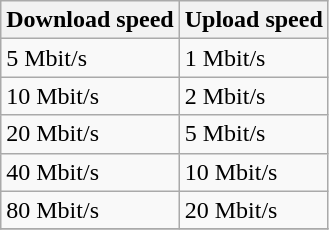<table class="wikitable">
<tr>
<th>Download speed</th>
<th>Upload speed</th>
</tr>
<tr>
<td>5 Mbit/s</td>
<td>1 Mbit/s</td>
</tr>
<tr>
<td>10 Mbit/s</td>
<td>2 Mbit/s</td>
</tr>
<tr>
<td>20 Mbit/s</td>
<td>5 Mbit/s</td>
</tr>
<tr>
<td>40 Mbit/s</td>
<td>10 Mbit/s</td>
</tr>
<tr>
<td>80 Mbit/s</td>
<td>20 Mbit/s</td>
</tr>
<tr>
</tr>
</table>
